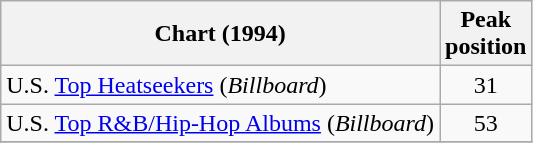<table class="wikitable sortable">
<tr>
<th>Chart (1994)</th>
<th>Peak<br>position</th>
</tr>
<tr>
<td>U.S. <a href='#'>Top Heatseekers</a> (<em>Billboard</em>)</td>
<td align="center">31</td>
</tr>
<tr>
<td>U.S. <a href='#'>Top R&B/Hip-Hop Albums</a> (<em>Billboard</em>)</td>
<td align="center">53</td>
</tr>
<tr>
</tr>
</table>
